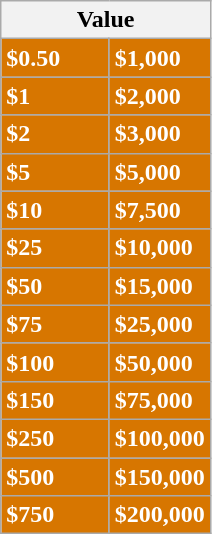<table class="wikitable" style="color:#fff;">
<tr>
<th colspan="2" style="color:#000;"><strong>Value</strong></th>
</tr>
<tr style="background:#d77600;">
<td style="width:65px; "><strong>$0.50</strong></td>
<td><strong>$1,000</strong></td>
</tr>
<tr style="background:#d77600;">
<td><strong>$1</strong></td>
<td><strong>$2,000</strong></td>
</tr>
<tr style="background:#d77600;">
<td><strong>$2</strong></td>
<td><strong>$3,000</strong></td>
</tr>
<tr style="background:#d77600;">
<td><strong>$5</strong></td>
<td><strong>$5,000</strong></td>
</tr>
<tr style="background:#d77600;">
<td><strong>$10</strong></td>
<td><strong>$7,500</strong></td>
</tr>
<tr style="background:#d77600;">
<td><strong>$25</strong></td>
<td><strong>$10,000</strong></td>
</tr>
<tr style="background:#d77600;">
<td><strong>$50</strong></td>
<td><strong>$15,000</strong></td>
</tr>
<tr style="background:#d77600;">
<td><strong>$75</strong></td>
<td><strong>$25,000</strong></td>
</tr>
<tr style="background:#d77600;">
<td><strong>$100</strong></td>
<td><strong>$50,000</strong></td>
</tr>
<tr style="background:#d77600;">
<td><strong>$150</strong></td>
<td><strong>$75,000</strong></td>
</tr>
<tr style="background:#d77600;">
<td><strong>$250</strong></td>
<td><strong>$100,000</strong></td>
</tr>
<tr style="background:#d77600;">
<td><strong>$500</strong></td>
<td><strong>$150,000</strong></td>
</tr>
<tr style="background:#d77600;">
<td><strong>$750</strong></td>
<td><strong>$200,000</strong></td>
</tr>
</table>
